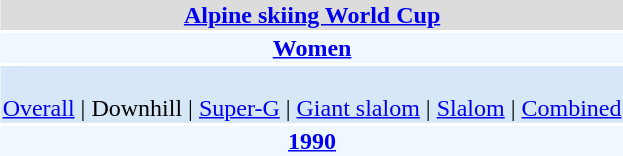<table align="right" class="toccolours" style="margin: 0 0 1em 1em;">
<tr>
<td colspan="2" align=center bgcolor=Gainsboro><strong><a href='#'>Alpine skiing World Cup</a></strong></td>
</tr>
<tr>
<td colspan="2" align=center bgcolor=AliceBlue><strong><a href='#'>Women</a></strong></td>
</tr>
<tr>
<td colspan="2" align=center bgcolor=D6E8F8><br><a href='#'>Overall</a> | 
Downhill | 
<a href='#'>Super-G</a> | 
<a href='#'>Giant slalom</a> | 
<a href='#'>Slalom</a> | 
<a href='#'>Combined</a></td>
</tr>
<tr>
<td colspan="2" align=center bgcolor=AliceBlue><strong><a href='#'>1990</a></strong></td>
</tr>
</table>
